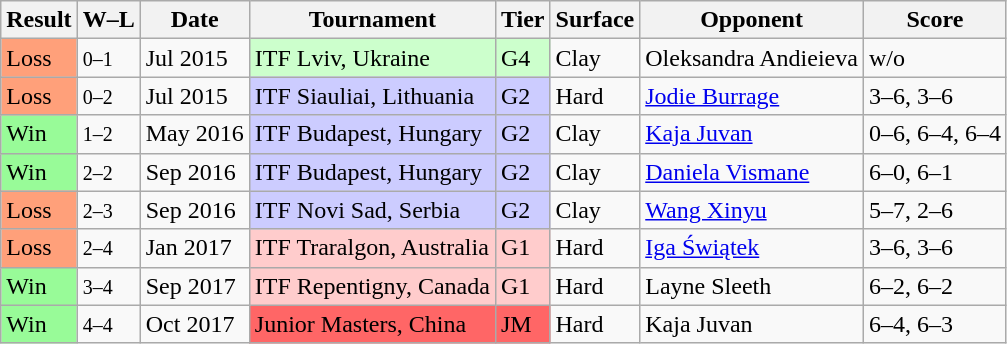<table class="sortable wikitable">
<tr>
<th>Result</th>
<th class=unsortable>W–L</th>
<th>Date</th>
<th>Tournament</th>
<th>Tier</th>
<th>Surface</th>
<th>Opponent</th>
<th class=unsortable>Score</th>
</tr>
<tr>
<td bgcolor=#ffa07a>Loss</td>
<td><small>0–1</small></td>
<td>Jul 2015</td>
<td bgcolor=#ccffcc>ITF Lviv, Ukraine</td>
<td bgcolor=#ccffcc>G4</td>
<td>Clay</td>
<td> Oleksandra Andieieva</td>
<td>w/o</td>
</tr>
<tr>
<td bgcolor=#ffa07a>Loss</td>
<td><small>0–2</small></td>
<td>Jul 2015</td>
<td bgcolor=#ccccff>ITF Siauliai, Lithuania</td>
<td bgcolor=#ccccff>G2</td>
<td>Hard</td>
<td> <a href='#'>Jodie Burrage</a></td>
<td>3–6, 3–6</td>
</tr>
<tr>
<td bgcolor=#98fb98>Win</td>
<td><small>1–2</small></td>
<td>May 2016</td>
<td bgcolor=#ccccff>ITF Budapest, Hungary</td>
<td bgcolor=#ccccff>G2</td>
<td>Clay</td>
<td> <a href='#'>Kaja Juvan</a></td>
<td>0–6, 6–4, 6–4</td>
</tr>
<tr>
<td bgcolor=#98fb98>Win</td>
<td><small>2–2</small></td>
<td>Sep 2016</td>
<td bgcolor=#ccccff>ITF Budapest, Hungary</td>
<td bgcolor=#ccccff>G2</td>
<td>Clay</td>
<td> <a href='#'>Daniela Vismane</a></td>
<td>6–0, 6–1</td>
</tr>
<tr>
<td bgcolor=#ffa07a>Loss</td>
<td><small>2–3</small></td>
<td>Sep 2016</td>
<td bgcolor=#ccccff>ITF Novi Sad, Serbia</td>
<td bgcolor=#ccccff>G2</td>
<td>Clay</td>
<td> <a href='#'>Wang Xinyu</a></td>
<td>5–7, 2–6</td>
</tr>
<tr>
<td bgcolor=#ffa07a>Loss</td>
<td><small>2–4</small></td>
<td>Jan 2017</td>
<td bgcolor=#ffcccc>ITF Traralgon, Australia</td>
<td bgcolor=#ffcccc>G1</td>
<td>Hard</td>
<td> <a href='#'>Iga Świątek</a></td>
<td>3–6, 3–6</td>
</tr>
<tr>
<td bgcolor=#98fb98>Win</td>
<td><small>3–4</small></td>
<td>Sep 2017</td>
<td bgcolor=#ffcccc>ITF Repentigny, Canada</td>
<td bgcolor=#ffcccc>G1</td>
<td>Hard</td>
<td> Layne Sleeth</td>
<td>6–2, 6–2</td>
</tr>
<tr>
<td bgcolor=#98fb98>Win</td>
<td><small>4–4</small></td>
<td>Oct 2017</td>
<td bgcolor=#ff6666>Junior Masters, China</td>
<td bgcolor=#ff6666>JM</td>
<td>Hard</td>
<td> Kaja Juvan</td>
<td>6–4, 6–3</td>
</tr>
</table>
